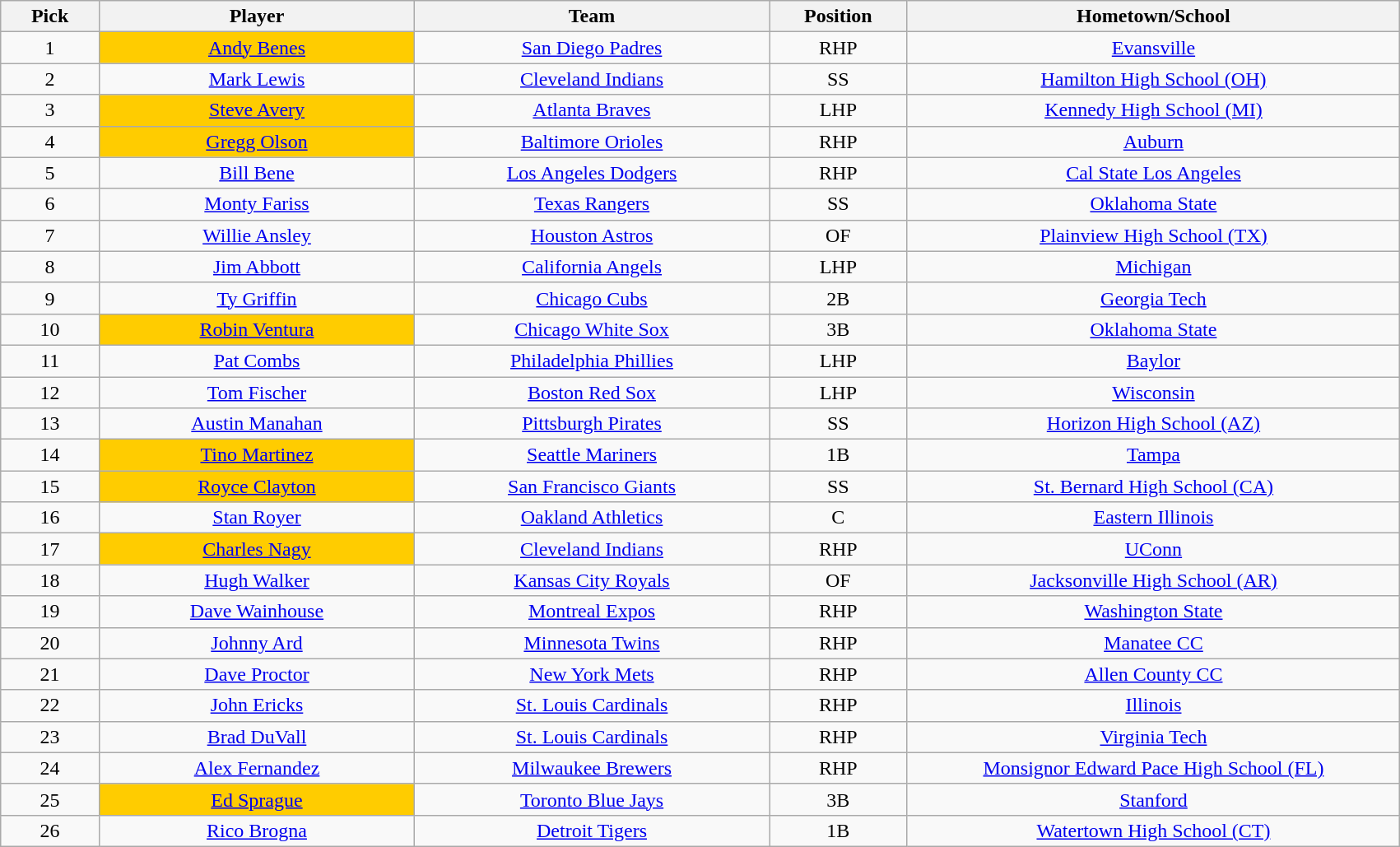<table class="wikitable" style="text-align:center">
<tr>
<th width="5%">Pick</th>
<th width="16%">Player</th>
<th width="18%">Team</th>
<th width="7%">Position</th>
<th width="25%">Hometown/School</th>
</tr>
<tr>
<td>1</td>
<td bgcolor="#FFCC00"><a href='#'>Andy Benes</a></td>
<td><a href='#'>San Diego Padres</a></td>
<td>RHP</td>
<td><a href='#'>Evansville</a></td>
</tr>
<tr>
<td>2</td>
<td><a href='#'>Mark Lewis</a></td>
<td><a href='#'>Cleveland Indians</a></td>
<td>SS</td>
<td><a href='#'>Hamilton High School (OH)</a></td>
</tr>
<tr>
<td>3</td>
<td bgcolor="#FFCC00"><a href='#'>Steve Avery</a></td>
<td><a href='#'>Atlanta Braves</a></td>
<td>LHP</td>
<td><a href='#'> Kennedy High School (MI)</a></td>
</tr>
<tr>
<td>4</td>
<td bgcolor="#FFCC00"><a href='#'>Gregg Olson</a></td>
<td><a href='#'>Baltimore Orioles</a></td>
<td>RHP</td>
<td><a href='#'>Auburn</a></td>
</tr>
<tr>
<td>5</td>
<td><a href='#'>Bill Bene</a></td>
<td><a href='#'>Los Angeles Dodgers</a></td>
<td>RHP</td>
<td><a href='#'>Cal State Los Angeles</a></td>
</tr>
<tr>
<td>6</td>
<td><a href='#'>Monty Fariss</a></td>
<td><a href='#'>Texas Rangers</a></td>
<td>SS</td>
<td><a href='#'>Oklahoma State</a></td>
</tr>
<tr>
<td>7</td>
<td><a href='#'>Willie Ansley</a></td>
<td><a href='#'>Houston Astros</a></td>
<td>OF</td>
<td><a href='#'>Plainview High School (TX)</a></td>
</tr>
<tr>
<td>8</td>
<td><a href='#'>Jim Abbott</a></td>
<td><a href='#'>California Angels</a></td>
<td>LHP</td>
<td><a href='#'>Michigan</a></td>
</tr>
<tr>
<td>9</td>
<td><a href='#'>Ty Griffin</a></td>
<td><a href='#'>Chicago Cubs</a></td>
<td>2B</td>
<td><a href='#'>Georgia Tech</a></td>
</tr>
<tr>
<td>10</td>
<td bgcolor="#FFCC00"><a href='#'>Robin Ventura</a></td>
<td><a href='#'>Chicago White Sox</a></td>
<td>3B</td>
<td><a href='#'>Oklahoma State</a></td>
</tr>
<tr>
<td>11</td>
<td><a href='#'>Pat Combs</a></td>
<td><a href='#'>Philadelphia Phillies</a></td>
<td>LHP</td>
<td><a href='#'>Baylor</a></td>
</tr>
<tr>
<td>12</td>
<td><a href='#'>Tom Fischer</a></td>
<td><a href='#'>Boston Red Sox</a></td>
<td>LHP</td>
<td><a href='#'>Wisconsin</a></td>
</tr>
<tr>
<td>13</td>
<td><a href='#'>Austin Manahan</a></td>
<td><a href='#'>Pittsburgh Pirates</a></td>
<td>SS</td>
<td><a href='#'>Horizon High School (AZ)</a></td>
</tr>
<tr>
<td>14</td>
<td bgcolor="#FFCC00"><a href='#'>Tino Martinez</a></td>
<td><a href='#'>Seattle Mariners</a></td>
<td>1B</td>
<td><a href='#'>Tampa</a></td>
</tr>
<tr>
<td>15</td>
<td bgcolor="#FFCC00"><a href='#'>Royce Clayton</a></td>
<td><a href='#'>San Francisco Giants</a></td>
<td>SS</td>
<td><a href='#'>St. Bernard High School (CA)</a></td>
</tr>
<tr>
<td>16</td>
<td><a href='#'>Stan Royer</a></td>
<td><a href='#'>Oakland Athletics</a></td>
<td>C</td>
<td><a href='#'>Eastern Illinois</a></td>
</tr>
<tr>
<td>17</td>
<td bgcolor="#FFCC00"><a href='#'>Charles Nagy</a></td>
<td><a href='#'>Cleveland Indians</a></td>
<td>RHP</td>
<td><a href='#'>UConn</a></td>
</tr>
<tr>
<td>18</td>
<td><a href='#'>Hugh Walker</a></td>
<td><a href='#'>Kansas City Royals</a></td>
<td>OF</td>
<td><a href='#'>Jacksonville High School (AR)</a></td>
</tr>
<tr>
<td>19</td>
<td><a href='#'>Dave Wainhouse</a></td>
<td><a href='#'>Montreal Expos</a></td>
<td>RHP</td>
<td><a href='#'>Washington State</a></td>
</tr>
<tr>
<td>20</td>
<td><a href='#'>Johnny Ard</a></td>
<td><a href='#'>Minnesota Twins</a></td>
<td>RHP</td>
<td><a href='#'>Manatee CC</a></td>
</tr>
<tr>
<td>21</td>
<td><a href='#'>Dave Proctor</a></td>
<td><a href='#'>New York Mets</a></td>
<td>RHP</td>
<td><a href='#'>Allen County CC</a></td>
</tr>
<tr>
<td>22</td>
<td><a href='#'>John Ericks</a></td>
<td><a href='#'>St. Louis Cardinals</a></td>
<td>RHP</td>
<td><a href='#'>Illinois</a></td>
</tr>
<tr>
<td>23</td>
<td><a href='#'>Brad DuVall</a></td>
<td><a href='#'>St. Louis Cardinals</a></td>
<td>RHP</td>
<td><a href='#'>Virginia Tech</a></td>
</tr>
<tr>
<td>24</td>
<td><a href='#'>Alex Fernandez</a></td>
<td><a href='#'>Milwaukee Brewers</a></td>
<td>RHP</td>
<td><a href='#'>Monsignor Edward Pace High School (FL)</a></td>
</tr>
<tr>
<td>25</td>
<td bgcolor="#FFCC00"><a href='#'>Ed Sprague</a></td>
<td><a href='#'>Toronto Blue Jays</a></td>
<td>3B</td>
<td><a href='#'>Stanford</a></td>
</tr>
<tr>
<td>26</td>
<td><a href='#'>Rico Brogna</a></td>
<td><a href='#'>Detroit Tigers</a></td>
<td>1B</td>
<td><a href='#'>Watertown High School (CT)</a></td>
</tr>
</table>
